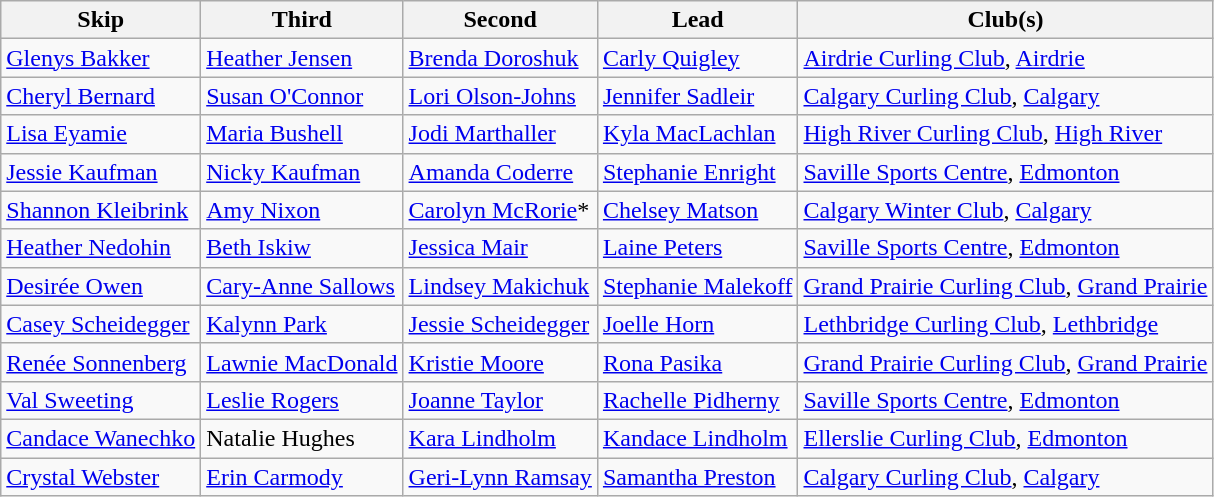<table class="wikitable">
<tr>
<th>Skip</th>
<th>Third</th>
<th>Second</th>
<th>Lead</th>
<th>Club(s)</th>
</tr>
<tr>
<td><a href='#'>Glenys Bakker</a></td>
<td><a href='#'>Heather Jensen</a></td>
<td><a href='#'>Brenda Doroshuk</a></td>
<td><a href='#'>Carly Quigley</a></td>
<td><a href='#'>Airdrie Curling Club</a>, <a href='#'>Airdrie</a></td>
</tr>
<tr>
<td><a href='#'>Cheryl Bernard</a></td>
<td><a href='#'>Susan O'Connor</a></td>
<td><a href='#'>Lori Olson-Johns</a></td>
<td><a href='#'>Jennifer Sadleir</a></td>
<td><a href='#'>Calgary Curling Club</a>, <a href='#'>Calgary</a></td>
</tr>
<tr>
<td><a href='#'>Lisa Eyamie</a></td>
<td><a href='#'>Maria Bushell</a></td>
<td><a href='#'>Jodi Marthaller</a></td>
<td><a href='#'>Kyla MacLachlan</a></td>
<td><a href='#'>High River Curling Club</a>, <a href='#'>High River</a></td>
</tr>
<tr>
<td><a href='#'>Jessie Kaufman</a></td>
<td><a href='#'>Nicky Kaufman</a></td>
<td><a href='#'>Amanda Coderre</a></td>
<td><a href='#'>Stephanie Enright</a></td>
<td><a href='#'>Saville Sports Centre</a>, <a href='#'>Edmonton</a></td>
</tr>
<tr>
<td><a href='#'>Shannon Kleibrink</a></td>
<td><a href='#'>Amy Nixon</a></td>
<td><a href='#'>Carolyn McRorie</a>*</td>
<td><a href='#'>Chelsey Matson</a></td>
<td><a href='#'>Calgary Winter Club</a>, <a href='#'>Calgary</a></td>
</tr>
<tr>
<td><a href='#'>Heather Nedohin</a></td>
<td><a href='#'>Beth Iskiw</a></td>
<td><a href='#'>Jessica Mair</a></td>
<td><a href='#'>Laine Peters</a></td>
<td><a href='#'>Saville Sports Centre</a>, <a href='#'>Edmonton</a></td>
</tr>
<tr>
<td><a href='#'>Desirée Owen</a></td>
<td><a href='#'>Cary-Anne Sallows</a></td>
<td><a href='#'>Lindsey Makichuk</a></td>
<td><a href='#'>Stephanie Malekoff</a></td>
<td><a href='#'>Grand Prairie Curling Club</a>, <a href='#'>Grand Prairie</a></td>
</tr>
<tr>
<td><a href='#'>Casey Scheidegger</a></td>
<td><a href='#'>Kalynn Park</a></td>
<td><a href='#'>Jessie Scheidegger</a></td>
<td><a href='#'>Joelle Horn</a></td>
<td><a href='#'>Lethbridge Curling Club</a>,  <a href='#'>Lethbridge</a></td>
</tr>
<tr>
<td><a href='#'>Renée Sonnenberg</a></td>
<td><a href='#'>Lawnie MacDonald</a></td>
<td><a href='#'>Kristie Moore</a></td>
<td><a href='#'>Rona Pasika</a></td>
<td><a href='#'>Grand Prairie Curling Club</a>, <a href='#'>Grand Prairie</a></td>
</tr>
<tr>
<td><a href='#'>Val Sweeting</a></td>
<td><a href='#'>Leslie Rogers</a></td>
<td><a href='#'>Joanne Taylor</a></td>
<td><a href='#'>Rachelle Pidherny</a></td>
<td><a href='#'>Saville Sports Centre</a>, <a href='#'>Edmonton</a></td>
</tr>
<tr>
<td><a href='#'>Candace Wanechko</a></td>
<td>Natalie Hughes</td>
<td><a href='#'>Kara Lindholm</a></td>
<td><a href='#'>Kandace Lindholm</a></td>
<td><a href='#'>Ellerslie Curling Club</a>, <a href='#'>Edmonton</a></td>
</tr>
<tr>
<td><a href='#'>Crystal Webster</a></td>
<td><a href='#'>Erin Carmody</a></td>
<td><a href='#'>Geri-Lynn Ramsay</a></td>
<td><a href='#'>Samantha Preston</a></td>
<td><a href='#'>Calgary Curling Club</a>, <a href='#'>Calgary</a></td>
</tr>
</table>
